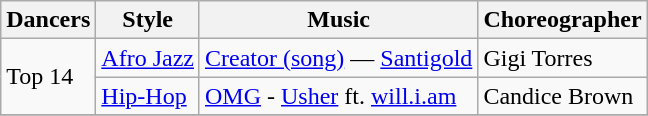<table class="wikitable">
<tr>
<th>Dancers</th>
<th>Style</th>
<th>Music</th>
<th>Choreographer</th>
</tr>
<tr>
<td rowspan="2">Top 14</td>
<td><a href='#'>Afro Jazz</a></td>
<td><a href='#'>Creator (song)</a> — <a href='#'>Santigold</a></td>
<td>Gigi Torres</td>
</tr>
<tr>
<td><a href='#'>Hip-Hop</a></td>
<td><a href='#'>OMG</a> - <a href='#'>Usher</a> ft. <a href='#'>will.i.am</a></td>
<td>Candice Brown</td>
</tr>
<tr>
</tr>
</table>
